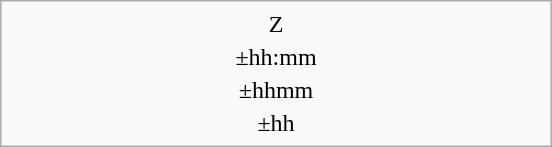<table class="infobox" style="text-align:center; width:23em">
<tr>
<td><time>Z</td>
</tr>
<tr>
<td><time>±hh:mm</td>
</tr>
<tr>
<td><time>±hhmm</td>
</tr>
<tr>
<td><time>±hh</td>
</tr>
</table>
